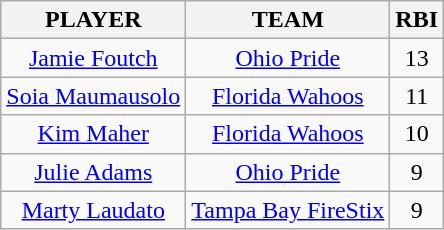<table class="wikitable sortable" style="text-align:center;">
<tr>
<th>PLAYER</th>
<th>TEAM</th>
<th>RBI</th>
</tr>
<tr>
<td><a href='#'>Jamie Foutch</a></td>
<td><a href='#'>Ohio Pride</a></td>
<td>13</td>
</tr>
<tr>
<td><a href='#'>Soia Maumausolo</a></td>
<td><a href='#'>Florida Wahoos</a></td>
<td>11</td>
</tr>
<tr>
<td><a href='#'>Kim Maher</a></td>
<td><a href='#'>Florida Wahoos</a></td>
<td>10</td>
</tr>
<tr>
<td><a href='#'>Julie Adams</a></td>
<td><a href='#'>Ohio Pride</a></td>
<td>9</td>
</tr>
<tr>
<td><a href='#'>Marty Laudato</a></td>
<td><a href='#'>Tampa Bay FireStix</a></td>
<td>9</td>
</tr>
</table>
